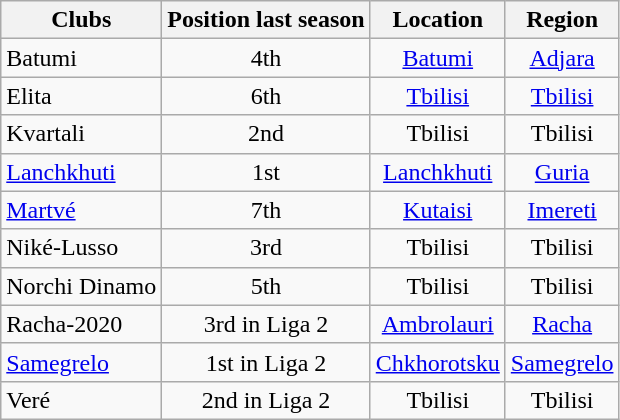<table class="wikitable sortable" style="text-align:center;">
<tr>
<th>Clubs</th>
<th>Position last season</th>
<th>Location</th>
<th>Region</th>
</tr>
<tr>
<td style="text-align:left;">Batumi</td>
<td>4th</td>
<td><a href='#'>Batumi</a></td>
<td><a href='#'>Adjara</a></td>
</tr>
<tr>
<td style="text-align:left;">Elita</td>
<td>6th</td>
<td><a href='#'>Tbilisi</a></td>
<td><a href='#'>Tbilisi</a></td>
</tr>
<tr>
<td style="text-align:left;">Kvartali</td>
<td>2nd</td>
<td>Tbilisi</td>
<td>Tbilisi</td>
</tr>
<tr>
<td style="text-align:left;"><a href='#'>Lanchkhuti</a></td>
<td>1st</td>
<td><a href='#'>Lanchkhuti</a></td>
<td><a href='#'>Guria</a></td>
</tr>
<tr>
<td style="text-align:left;"><a href='#'>Martvé</a></td>
<td>7th</td>
<td><a href='#'>Kutaisi</a></td>
<td><a href='#'>Imereti</a></td>
</tr>
<tr>
<td style="text-align:left;">Niké-Lusso</td>
<td>3rd</td>
<td>Tbilisi</td>
<td>Tbilisi</td>
</tr>
<tr>
<td style="text-align:left;">Norchi Dinamo</td>
<td>5th</td>
<td>Tbilisi</td>
<td>Tbilisi</td>
</tr>
<tr>
<td style="text-align:left;">Racha-2020</td>
<td>3rd in Liga 2</td>
<td><a href='#'>Ambrolauri</a></td>
<td><a href='#'>Racha</a></td>
</tr>
<tr>
<td style="text-align:left;"><a href='#'>Samegrelo</a></td>
<td>1st in Liga 2</td>
<td><a href='#'>Chkhorotsku</a></td>
<td><a href='#'>Samegrelo</a></td>
</tr>
<tr>
<td style="text-align:left;">Veré</td>
<td>2nd in Liga 2</td>
<td>Tbilisi</td>
<td>Tbilisi</td>
</tr>
</table>
